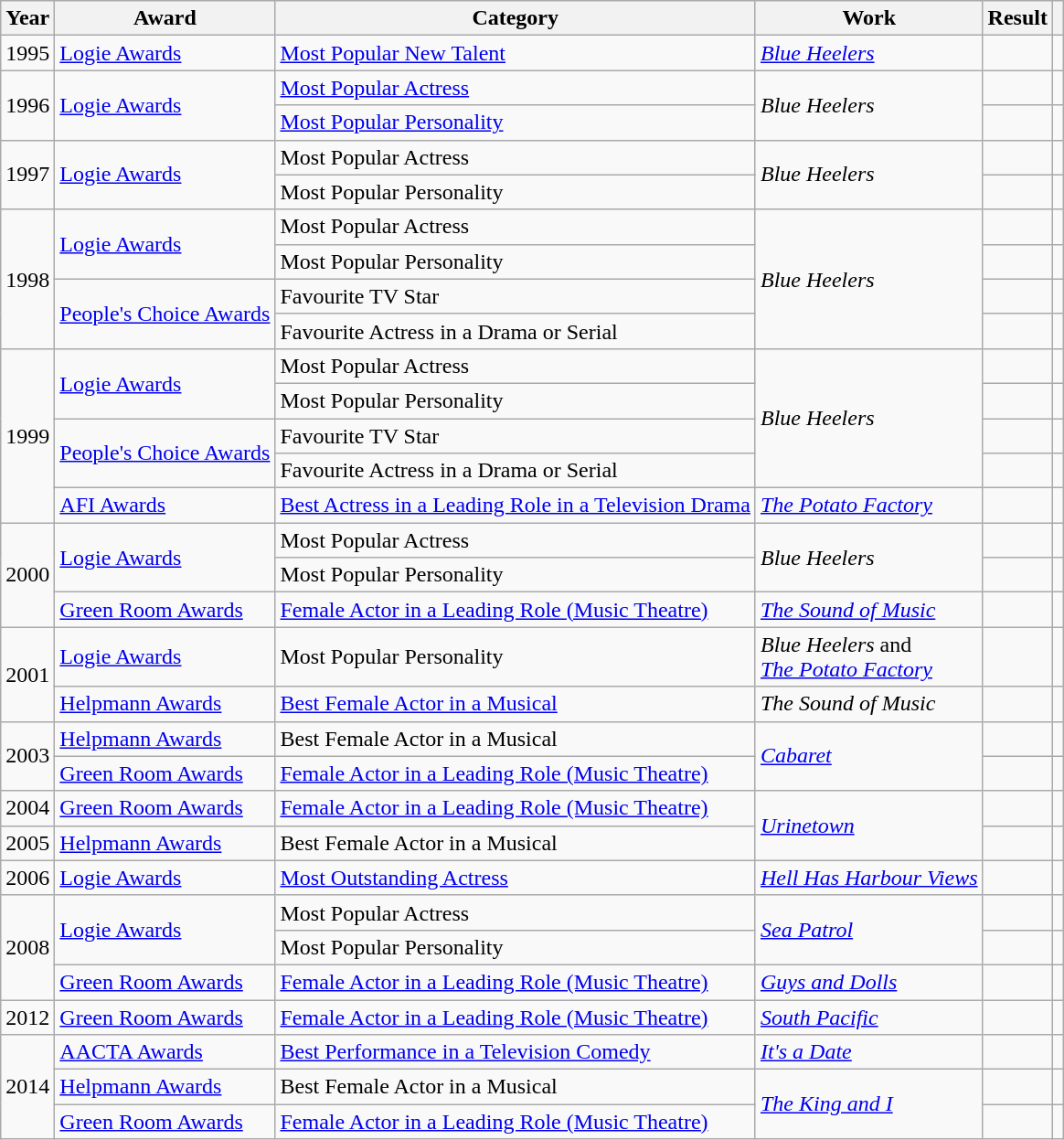<table class="wikitable sortable">
<tr>
<th>Year</th>
<th>Award</th>
<th>Category</th>
<th>Work</th>
<th>Result</th>
<th scope=col class="unsortable"></th>
</tr>
<tr>
<td>1995</td>
<td><a href='#'>Logie Awards</a></td>
<td><a href='#'>Most Popular New Talent</a></td>
<td><em><a href='#'>Blue Heelers</a></em></td>
<td></td>
<td></td>
</tr>
<tr>
<td rowspan=2>1996</td>
<td rowspan=2><a href='#'>Logie Awards</a></td>
<td><a href='#'>Most Popular Actress</a></td>
<td rowspan=2><em>Blue Heelers</em></td>
<td></td>
<td></td>
</tr>
<tr>
<td><a href='#'>Most Popular Personality</a></td>
<td></td>
<td></td>
</tr>
<tr>
<td rowspan=2>1997</td>
<td rowspan=2><a href='#'>Logie Awards</a></td>
<td>Most Popular Actress</td>
<td rowspan=2><em>Blue Heelers</em></td>
<td></td>
<td></td>
</tr>
<tr>
<td>Most Popular Personality</td>
<td></td>
<td></td>
</tr>
<tr>
<td rowspan=4>1998</td>
<td rowspan=2><a href='#'>Logie Awards</a></td>
<td>Most Popular Actress</td>
<td rowspan=4><em>Blue Heelers</em></td>
<td></td>
<td></td>
</tr>
<tr>
<td>Most Popular Personality</td>
<td></td>
<td></td>
</tr>
<tr>
<td rowspan=2><a href='#'>People's Choice Awards</a></td>
<td>Favourite TV Star</td>
<td></td>
<td></td>
</tr>
<tr>
<td>Favourite Actress in a Drama or Serial</td>
<td></td>
<td></td>
</tr>
<tr>
<td rowspan=5>1999</td>
<td rowspan=2><a href='#'>Logie Awards</a></td>
<td>Most Popular Actress</td>
<td rowspan=4><em>Blue Heelers</em></td>
<td></td>
<td></td>
</tr>
<tr>
<td>Most Popular Personality</td>
<td></td>
<td></td>
</tr>
<tr>
<td rowspan=2><a href='#'>People's Choice Awards</a></td>
<td>Favourite TV Star</td>
<td></td>
<td></td>
</tr>
<tr>
<td>Favourite Actress in a Drama or Serial</td>
<td></td>
<td></td>
</tr>
<tr>
<td><a href='#'>AFI Awards</a></td>
<td><a href='#'>Best Actress in a Leading Role in a Television Drama</a></td>
<td><em><a href='#'>The Potato Factory</a></em></td>
<td></td>
<td></td>
</tr>
<tr>
<td rowspan=3>2000</td>
<td rowspan=2><a href='#'>Logie Awards</a></td>
<td>Most Popular Actress</td>
<td rowspan=2><em>Blue Heelers</em></td>
<td></td>
<td></td>
</tr>
<tr>
<td>Most Popular Personality</td>
<td></td>
<td></td>
</tr>
<tr>
<td><a href='#'>Green Room Awards</a></td>
<td><a href='#'>Female Actor in a Leading Role (Music Theatre)</a></td>
<td><em><a href='#'>The Sound of Music</a></em></td>
<td></td>
<td></td>
</tr>
<tr>
<td rowspan=2>2001</td>
<td><a href='#'>Logie Awards</a></td>
<td>Most Popular Personality</td>
<td><em>Blue Heelers</em> and <br><em><a href='#'>The Potato Factory</a></em></td>
<td></td>
<td></td>
</tr>
<tr>
<td><a href='#'>Helpmann Awards</a></td>
<td><a href='#'>Best Female Actor in a Musical</a></td>
<td><em>The Sound of Music</em></td>
<td></td>
<td></td>
</tr>
<tr>
<td rowspan=2>2003</td>
<td><a href='#'>Helpmann Awards</a></td>
<td>Best Female Actor in a Musical</td>
<td rowspan=2><em><a href='#'>Cabaret</a></em></td>
<td></td>
<td></td>
</tr>
<tr>
<td><a href='#'>Green Room Awards</a></td>
<td><a href='#'>Female Actor in a Leading Role (Music Theatre)</a></td>
<td></td>
<td></td>
</tr>
<tr>
<td>2004</td>
<td><a href='#'>Green Room Awards</a></td>
<td><a href='#'>Female Actor in a Leading Role (Music Theatre)</a></td>
<td rowspan=2><em><a href='#'>Urinetown</a></em></td>
<td></td>
<td></td>
</tr>
<tr>
<td>2005</td>
<td><a href='#'>Helpmann Awards</a></td>
<td>Best Female Actor in a Musical</td>
<td></td>
<td></td>
</tr>
<tr>
<td>2006</td>
<td><a href='#'>Logie Awards</a></td>
<td><a href='#'>Most Outstanding Actress</a></td>
<td><em><a href='#'>Hell Has Harbour Views</a></em></td>
<td></td>
<td></td>
</tr>
<tr>
<td rowspan=3>2008</td>
<td rowspan=2><a href='#'>Logie Awards</a></td>
<td>Most Popular Actress</td>
<td rowspan=2><em><a href='#'>Sea Patrol</a></em></td>
<td></td>
<td></td>
</tr>
<tr>
<td>Most Popular Personality</td>
<td></td>
<td></td>
</tr>
<tr>
<td><a href='#'>Green Room Awards</a></td>
<td><a href='#'>Female Actor in a Leading Role (Music Theatre)</a></td>
<td><em><a href='#'>Guys and Dolls</a></em></td>
<td></td>
<td></td>
</tr>
<tr>
<td>2012</td>
<td><a href='#'>Green Room Awards</a></td>
<td><a href='#'>Female Actor in a Leading Role (Music Theatre)</a></td>
<td><em><a href='#'>South Pacific</a></em></td>
<td></td>
<td></td>
</tr>
<tr>
<td rowspan=3>2014</td>
<td><a href='#'>AACTA Awards</a></td>
<td><a href='#'>Best Performance in a Television Comedy</a></td>
<td><em><a href='#'>It's a Date</a></em></td>
<td></td>
<td></td>
</tr>
<tr>
<td><a href='#'>Helpmann Awards</a></td>
<td>Best Female Actor in a Musical</td>
<td rowspan=2><em><a href='#'>The King and I</a></em></td>
<td></td>
<td></td>
</tr>
<tr>
<td><a href='#'>Green Room Awards</a></td>
<td><a href='#'>Female Actor in a Leading Role (Music Theatre)</a></td>
<td></td>
<td></td>
</tr>
</table>
